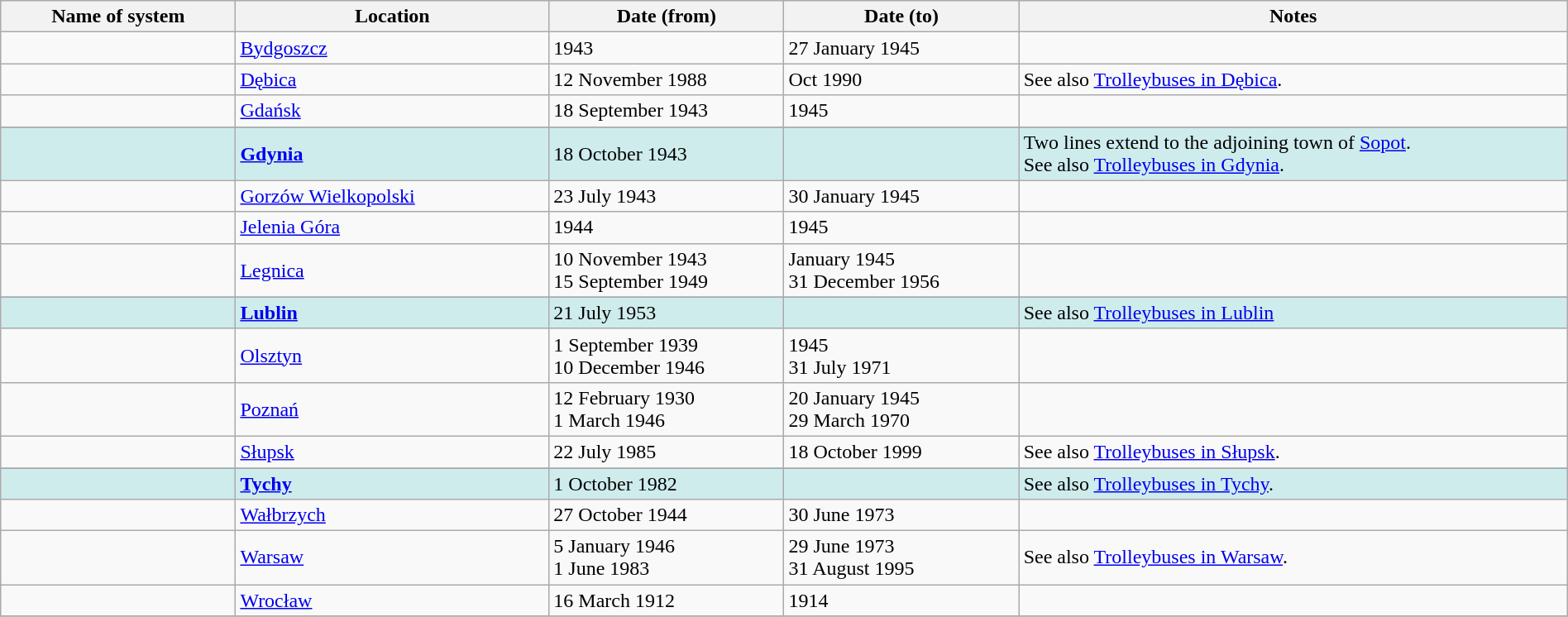<table class="wikitable" width=100%>
<tr>
<th width=15%>Name of system</th>
<th width=20%>Location</th>
<th width=15%>Date (from)</th>
<th width=15%>Date (to)</th>
<th width=35%>Notes</th>
</tr>
<tr>
<td> </td>
<td><a href='#'>Bydgoszcz</a></td>
<td>1943</td>
<td>27 January 1945</td>
<td> </td>
</tr>
<tr>
<td> </td>
<td><a href='#'>Dębica</a></td>
<td>12 November 1988</td>
<td>Oct 1990</td>
<td>See also <a href='#'>Trolleybuses in Dębica</a>.</td>
</tr>
<tr>
<td> </td>
<td><a href='#'>Gdańsk</a></td>
<td>18 September 1943</td>
<td>1945</td>
<td> </td>
</tr>
<tr>
</tr>
<tr style="background:#CFECEC">
<td> </td>
<td><strong><a href='#'>Gdynia</a></strong></td>
<td>18 October 1943</td>
<td> </td>
<td>Two lines extend to the adjoining town of <a href='#'>Sopot</a>.<br>See also <a href='#'>Trolleybuses in Gdynia</a>.</td>
</tr>
<tr>
<td> </td>
<td><a href='#'>Gorzów Wielkopolski</a></td>
<td>23 July 1943</td>
<td>30 January 1945</td>
<td> </td>
</tr>
<tr>
<td> </td>
<td><a href='#'>Jelenia Góra</a></td>
<td>1944</td>
<td>1945</td>
<td> </td>
</tr>
<tr>
<td> </td>
<td><a href='#'>Legnica</a></td>
<td>10 November 1943<br>15 September 1949</td>
<td>January 1945<br>31 December 1956</td>
<td> </td>
</tr>
<tr>
</tr>
<tr style="background:#CFECEC">
<td> </td>
<td><strong><a href='#'>Lublin</a></strong></td>
<td>21 July 1953</td>
<td> </td>
<td>See also <a href='#'>Trolleybuses in Lublin</a></td>
</tr>
<tr>
<td> </td>
<td><a href='#'>Olsztyn</a></td>
<td>1 September 1939<br>10 December 1946</td>
<td>1945<br>31 July 1971</td>
<td> </td>
</tr>
<tr>
<td> </td>
<td><a href='#'>Poznań</a></td>
<td>12 February 1930<br>1 March 1946</td>
<td>20 January 1945<br>29 March 1970</td>
<td> </td>
</tr>
<tr>
<td> </td>
<td><a href='#'>Słupsk</a></td>
<td>22 July 1985</td>
<td>18 October 1999</td>
<td>See also <a href='#'>Trolleybuses in Słupsk</a>.</td>
</tr>
<tr>
</tr>
<tr style="background:#CFECEC">
<td> </td>
<td><strong><a href='#'>Tychy</a></strong></td>
<td>1 October 1982</td>
<td> </td>
<td>See also <a href='#'>Trolleybuses in Tychy</a>.</td>
</tr>
<tr>
<td> </td>
<td><a href='#'>Wałbrzych</a></td>
<td>27 October 1944</td>
<td>30 June 1973</td>
<td> </td>
</tr>
<tr>
<td> </td>
<td><a href='#'>Warsaw</a></td>
<td>5 January 1946<br>1 June 1983</td>
<td>29 June 1973<br>31 August 1995</td>
<td>See also <a href='#'>Trolleybuses in Warsaw</a>.</td>
</tr>
<tr>
<td> </td>
<td><a href='#'>Wrocław</a></td>
<td>16 March 1912</td>
<td>1914</td>
<td> </td>
</tr>
<tr>
</tr>
</table>
